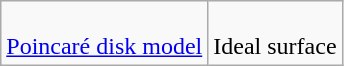<table class=wikitable>
<tr>
<td><br><a href='#'>Poincaré disk model</a></td>
<td><br>Ideal surface</td>
</tr>
</table>
